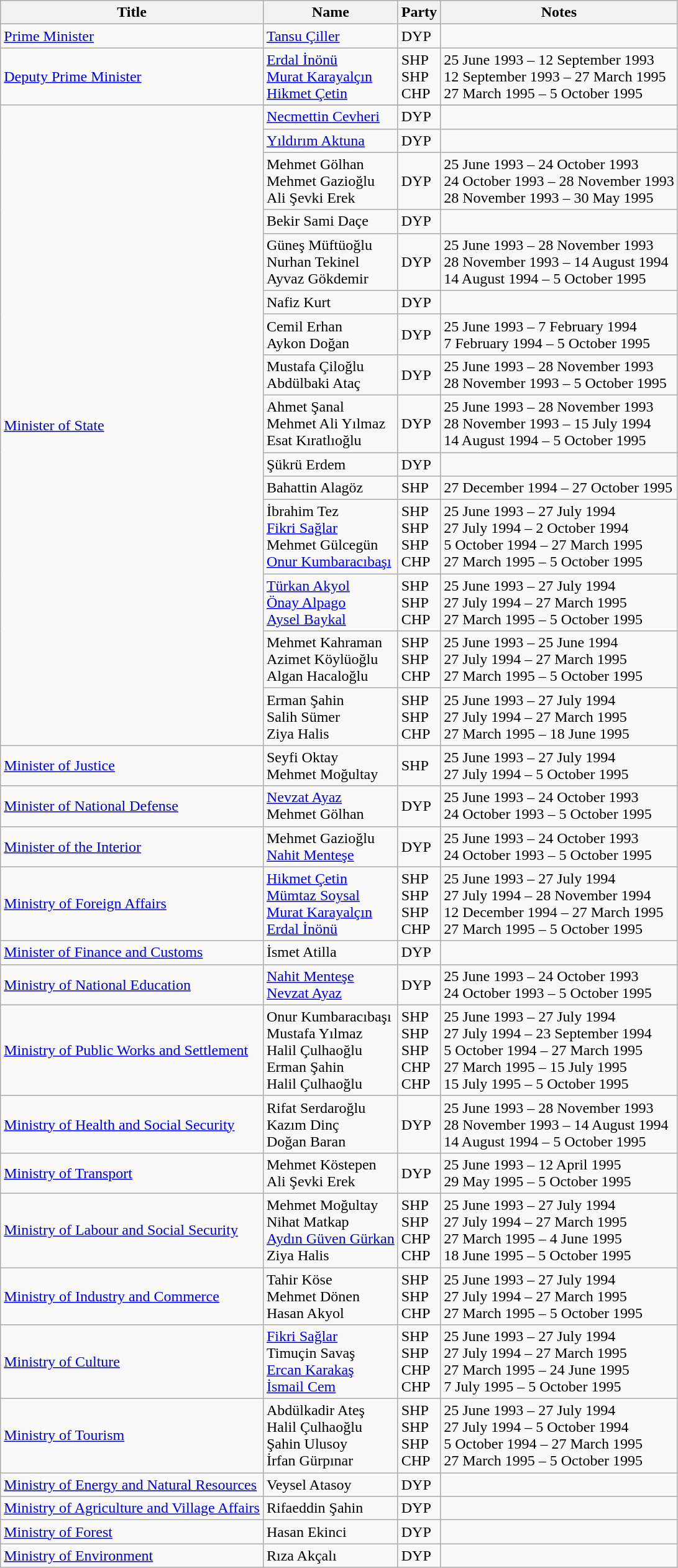<table class="wikitable">
<tr>
<th>Title</th>
<th>Name</th>
<th>Party</th>
<th>Notes</th>
</tr>
<tr>
<td><a href='#'>Prime Minister</a></td>
<td><a href='#'>Tansu Çiller</a></td>
<td>DYP</td>
<td></td>
</tr>
<tr>
<td><a href='#'>Deputy Prime Minister</a></td>
<td><a href='#'>Erdal İnönü</a><br><a href='#'>Murat Karayalçın</a>  <br><a href='#'>Hikmet Çetin</a></td>
<td>SHP<br>SHP<br>CHP</td>
<td>25 June 1993 – 12 September 1993<br>12 September 1993 – 27 March 1995<br>27 March 1995 – 5 October 1995</td>
</tr>
<tr>
<td rowspan="16" style="text-align:left;"><a href='#'>Minister of State</a></td>
</tr>
<tr>
<td><a href='#'>Necmettin Cevheri</a></td>
<td>DYP</td>
<td></td>
</tr>
<tr>
<td><a href='#'>Yıldırım Aktuna</a></td>
<td>DYP</td>
<td></td>
</tr>
<tr>
<td>Mehmet Gölhan<br>Mehmet Gazioğlu<br> Ali Şevki Erek</td>
<td>DYP</td>
<td>25 June 1993 – 24 October 1993 <br> 24 October 1993 – 28 November 1993 <br> 28 November 1993 – 30 May 1995</td>
</tr>
<tr>
<td>Bekir Sami Daçe</td>
<td>DYP</td>
<td></td>
</tr>
<tr>
<td>Güneş Müftüoğlu <br> Nurhan Tekinel <br> Ayvaz Gökdemir</td>
<td>DYP</td>
<td>25 June 1993 – 28 November 1993 <br>28 November 1993 – 14 August 1994<br>14 August 1994 – 5 October 1995</td>
</tr>
<tr>
<td>Nafiz Kurt</td>
<td>DYP</td>
<td></td>
</tr>
<tr>
<td>Cemil Erhan<br>Aykon Doğan</td>
<td>DYP</td>
<td>25 June 1993 – 7 February 1994 <br> 7 February 1994 – 5 October 1995</td>
</tr>
<tr>
<td>Mustafa Çiloğlu <br> Abdülbaki Ataç</td>
<td>DYP</td>
<td>25 June 1993 – 28 November 1993 <br>28 November 1993 – 5 October 1995</td>
</tr>
<tr>
<td>Ahmet Şanal <br>Mehmet Ali Yılmaz<br> Esat Kıratlıoğlu</td>
<td>DYP</td>
<td>25 June 1993 – 28 November 1993<br>28 November 1993 – 15 July 1994<br>14 August 1994 – 5 October 1995</td>
</tr>
<tr>
<td>Şükrü Erdem</td>
<td>DYP</td>
<td></td>
</tr>
<tr>
<td>Bahattin Alagöz</td>
<td>SHP</td>
<td>27 December 1994 – 27 October 1995</td>
</tr>
<tr>
<td>İbrahim Tez <br> <a href='#'>Fikri Sağlar</a> <br>Mehmet Gülcegün <br><a href='#'>Onur Kumbaracıbaşı</a></td>
<td>SHP<br>SHP<br>SHP<br>CHP</td>
<td>25 June 1993 – 27 July 1994<br> 27 July 1994 – 2 October 1994<br> 5 October 1994 – 27 March 1995 <br> 27 March 1995 – 5 October 1995</td>
</tr>
<tr>
<td><a href='#'>Türkan Akyol</a> <br> <a href='#'>Önay Alpago</a><br><a href='#'>Aysel Baykal</a></td>
<td>SHP<br>SHP<br>CHP</td>
<td>25 June 1993 – 27 July 1994 <br> 27 July 1994 – 27 March 1995 <br> 27 March 1995 – 5 October 1995</td>
</tr>
<tr>
<td>Mehmet Kahraman<br>Azimet Köylüoğlu<br>Algan Hacaloğlu</td>
<td>SHP<br>SHP<br>CHP</td>
<td>25 June 1993 – 25 June 1994 <br> 27 July 1994 – 27 March 1995 <br> 27 March 1995 – 5 October 1995</td>
</tr>
<tr>
<td>Erman Şahin<br>Salih Sümer<br>Ziya Halis</td>
<td>SHP<br>SHP<br>CHP</td>
<td>25 June 1993 – 27 July 1994 <br> 27 July 1994 – 27 March 1995<br> 27 March 1995 – 18 June 1995</td>
</tr>
<tr>
<td><a href='#'>Minister of Justice</a></td>
<td>Seyfi Oktay<br> Mehmet Moğultay</td>
<td>SHP</td>
<td>25 June 1993 – 27 July 1994 <br> 27 July 1994 – 5 October 1995</td>
</tr>
<tr>
<td><a href='#'>Minister of National Defense</a></td>
<td><a href='#'>Nevzat Ayaz</a><br>Mehmet Gölhan</td>
<td>DYP</td>
<td>25 June 1993 – 24 October 1993 <br> 24 October 1993 – 5 October 1995</td>
</tr>
<tr>
<td><a href='#'>Minister of the Interior</a></td>
<td>Mehmet Gazioğlu<br><a href='#'>Nahit Menteşe</a></td>
<td>DYP</td>
<td>25 June 1993 – 24 October 1993 <br> 24 October 1993 – 5 October 1995</td>
</tr>
<tr>
<td><a href='#'>Ministry of Foreign Affairs</a></td>
<td><a href='#'>Hikmet Çetin</a><br><a href='#'>Mümtaz Soysal</a><br><a href='#'>Murat Karayalçın</a><br><a href='#'>Erdal İnönü</a></td>
<td>SHP<br>SHP<br>SHP<br>CHP</td>
<td>25 June 1993 – 27 July 1994 <br> 27 July 1994 – 28 November 1994<br>12 December 1994 – 27 March 1995 <br> 27 March 1995 – 5 October 1995</td>
</tr>
<tr>
<td><a href='#'>Minister of Finance and Customs</a></td>
<td>İsmet Atilla</td>
<td>DYP</td>
<td></td>
</tr>
<tr>
<td><a href='#'>Ministry of National Education</a></td>
<td><a href='#'>Nahit Menteşe</a><br><a href='#'>Nevzat Ayaz</a></td>
<td>DYP</td>
<td>25 June 1993 – 24 October 1993 <br>24 October 1993 – 5 October 1995</td>
</tr>
<tr>
<td><a href='#'>Ministry of Public Works and Settlement</a></td>
<td>Onur Kumbaracıbaşı<br>Mustafa Yılmaz <br>Halil Çulhaoğlu <br>Erman Şahin<br>Halil Çulhaoğlu</td>
<td>SHP<br>SHP<br>SHP<br>CHP<br>CHP</td>
<td>25 June 1993 – 27 July 1994 <br>27 July 1994 – 23 September 1994 <br> 5 October 1994 – 27 March 1995 <br>27 March 1995 – 15 July 1995 <br>15 July 1995 – 5 October 1995</td>
</tr>
<tr>
<td><a href='#'>Ministry of Health and Social Security</a></td>
<td>Rifat Serdaroğlu<br>Kazım Dinç<br>Doğan Baran</td>
<td>DYP</td>
<td>25 June 1993 – 28 November 1993 <br>28 November 1993 – 14 August 1994 <br>14 August 1994 – 5 October 1995</td>
</tr>
<tr>
<td><a href='#'>Ministry of Transport</a></td>
<td>Mehmet Köstepen<br>Ali Şevki Erek</td>
<td>DYP</td>
<td>25 June 1993 – 12 April 1995<br>29 May 1995 – 5 October 1995</td>
</tr>
<tr>
<td><a href='#'>Ministry of Labour and Social Security</a></td>
<td>Mehmet Moğultay <br>Nihat Matkap<br><a href='#'>Aydın Güven Gürkan</a><br>Ziya Halis</td>
<td>SHP<br>SHP<br>CHP<br>CHP</td>
<td>25 June 1993 – 27 July 1994<br>27 July 1994 – 27 March 1995 <br>27 March 1995 – 4 June 1995 <br>18 June 1995 – 5 October 1995</td>
</tr>
<tr>
<td><a href='#'>Ministry of Industry and Commerce</a></td>
<td>Tahir Köse<br>Mehmet Dönen<br>Hasan Akyol</td>
<td>SHP<br>SHP<br>CHP</td>
<td>25 June 1993 – 27 July 1994 <br>27 July 1994 – 27 March 1995<br>27 March 1995 – 5 October 1995</td>
</tr>
<tr>
<td><a href='#'>Ministry of Culture</a></td>
<td><a href='#'>Fikri Sağlar</a><br>Timuçin Savaş<br><a href='#'>Ercan Karakaş</a><br><a href='#'>İsmail Cem</a></td>
<td>SHP<br>SHP<br>CHP<br>CHP</td>
<td>25 June 1993 – 27 July 1994 <br>27 July 1994 – 27 March 1995 <br> 27 March 1995 – 24 June 1995 <br>7 July 1995 – 5 October 1995</td>
</tr>
<tr>
<td><a href='#'>Ministry of Tourism</a></td>
<td>Abdülkadir Ateş<br>Halil Çulhaoğlu<br>Şahin Ulusoy<br>İrfan Gürpınar</td>
<td>SHP<br>SHP<br>SHP<br>CHP</td>
<td>25 June 1993 – 27 July 1994 <br>27 July 1994 – 5 October 1994 <br>5 October 1994 – 27 March 1995 <br>27 March 1995 – 5 October 1995</td>
</tr>
<tr>
<td><a href='#'>Ministry of Energy and Natural Resources</a></td>
<td>Veysel Atasoy</td>
<td>DYP</td>
<td></td>
</tr>
<tr>
<td><a href='#'>Ministry of Agriculture and Village Affairs</a></td>
<td>Rifaeddin Şahin</td>
<td>DYP</td>
<td></td>
</tr>
<tr>
<td><a href='#'>Ministry of Forest</a></td>
<td>Hasan Ekinci</td>
<td>DYP</td>
<td></td>
</tr>
<tr>
<td><a href='#'>Ministry of Environment</a></td>
<td>Rıza Akçalı</td>
<td>DYP</td>
<td></td>
</tr>
</table>
